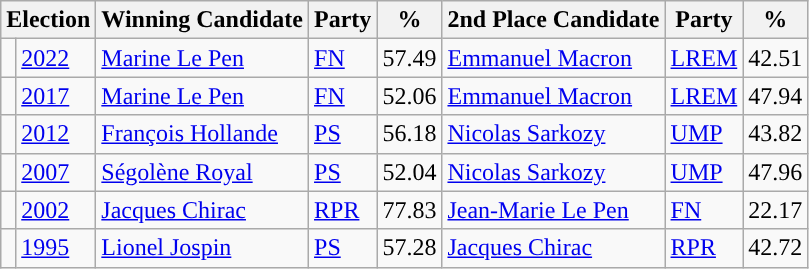<table class="wikitable">
<tr>
<th colspan="2">Election</th>
<th>Winning Candidate</th>
<th>Party</th>
<th>%</th>
<th>2nd Place Candidate</th>
<th>Party</th>
<th>%</th>
</tr>
<tr>
<td style="background-color: "></td>
<td><a href='#'>2022</a></td>
<td><a href='#'>Marine Le Pen</a></td>
<td><a href='#'>FN</a></td>
<td>57.49</td>
<td><a href='#'>Emmanuel Macron</a></td>
<td><a href='#'>LREM</a></td>
<td>42.51</td>
</tr>
<tr>
<td style="background-color: "></td>
<td><a href='#'>2017</a></td>
<td><a href='#'>Marine Le Pen</a></td>
<td><a href='#'>FN</a></td>
<td>52.06</td>
<td><a href='#'>Emmanuel Macron</a></td>
<td><a href='#'>LREM</a></td>
<td>47.94</td>
</tr>
<tr>
<td style="background-color: "></td>
<td><a href='#'>2012</a></td>
<td><a href='#'>François Hollande</a></td>
<td><a href='#'>PS</a></td>
<td>56.18</td>
<td><a href='#'>Nicolas Sarkozy</a></td>
<td><a href='#'>UMP</a></td>
<td>43.82</td>
</tr>
<tr>
<td style="background-color: "></td>
<td><a href='#'>2007</a></td>
<td><a href='#'>Ségolène Royal</a></td>
<td><a href='#'>PS</a></td>
<td>52.04</td>
<td><a href='#'>Nicolas Sarkozy</a></td>
<td><a href='#'>UMP</a></td>
<td>47.96</td>
</tr>
<tr>
<td style="background-color: "></td>
<td><a href='#'>2002</a></td>
<td><a href='#'>Jacques Chirac</a></td>
<td><a href='#'>RPR</a></td>
<td>77.83</td>
<td><a href='#'>Jean-Marie Le Pen</a></td>
<td><a href='#'>FN</a></td>
<td>22.17</td>
</tr>
<tr>
<td style="background-color: "></td>
<td><a href='#'>1995</a></td>
<td><a href='#'>Lionel Jospin</a></td>
<td><a href='#'>PS</a></td>
<td>57.28</td>
<td><a href='#'>Jacques Chirac</a></td>
<td><a href='#'>RPR</a></td>
<td>42.72</td>
</tr>
</table>
